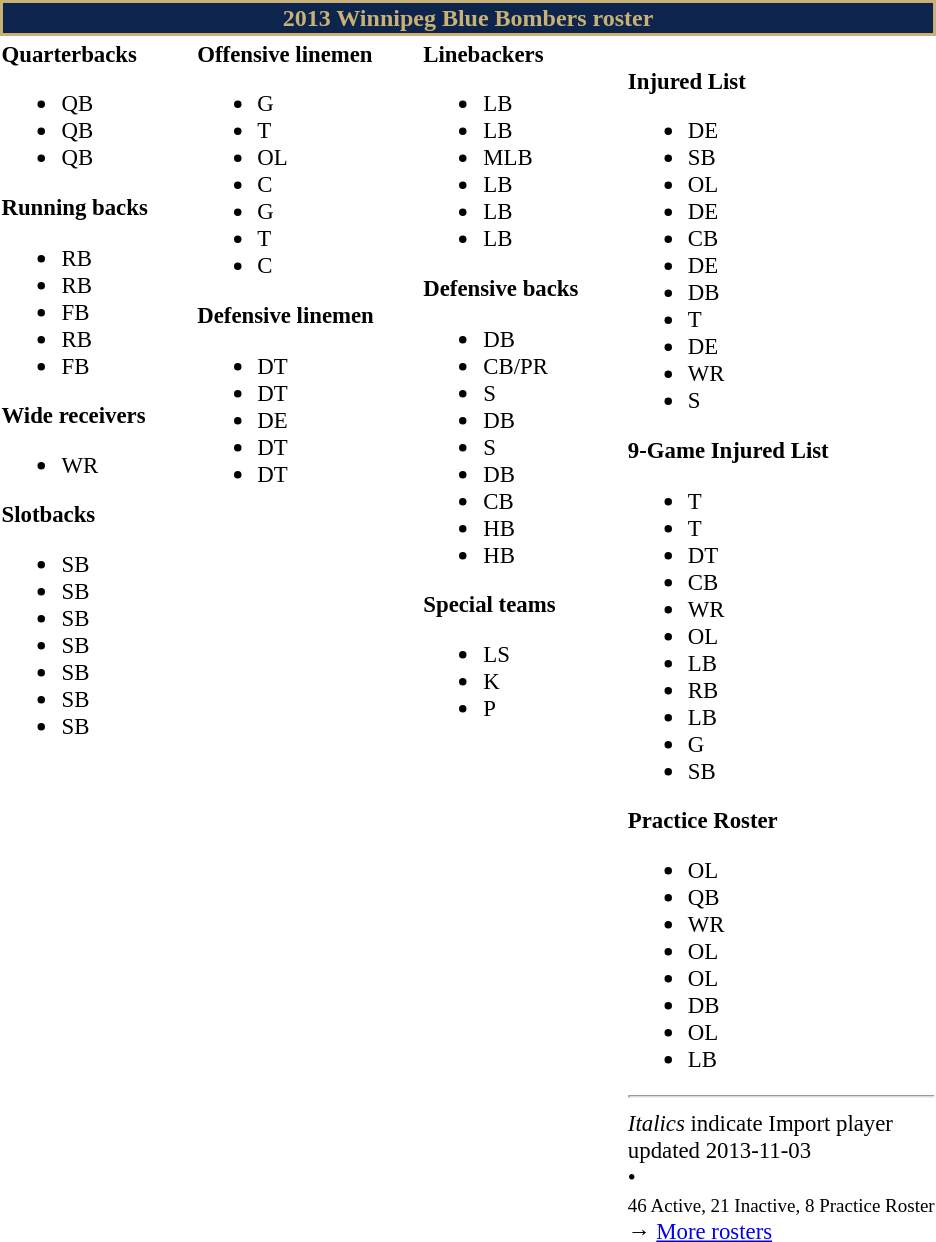<table class="toccolours" style="text-align: left;">
<tr>
<th colspan="7" style="background-color: #0d254c; color: #c9b074; border:2px solid #c9b074; text-align: center">2013 Winnipeg Blue Bombers roster</th>
</tr>
<tr>
<td style="font-size: 95%;" valign="top"><strong>Quarterbacks</strong><br><ul><li> QB</li><li> QB</li><li> QB</li></ul><strong>Running backs</strong><ul><li> RB</li><li> RB</li><li> FB</li><li> RB</li><li> FB</li></ul><strong>Wide receivers</strong><ul><li> WR</li></ul><strong>Slotbacks</strong><ul><li> SB</li><li> SB</li><li> SB</li><li> SB</li><li> SB</li><li> SB</li><li> SB</li></ul></td>
<td style="width: 25px;"></td>
<td style="font-size: 95%;" valign="top"><strong>Offensive linemen</strong><br><ul><li> G</li><li> T</li><li> OL</li><li> C</li><li> G</li><li> T</li><li> C</li></ul><strong>Defensive linemen</strong><ul><li> DT</li><li> DT</li><li> DE</li><li> DT</li><li> DT</li></ul></td>
<td style="width: 25px;"></td>
<td style="font-size: 95%;" valign="top"><strong>Linebackers</strong><br><ul><li> LB</li><li> LB</li><li> MLB</li><li> LB</li><li> LB</li><li> LB</li></ul><strong>Defensive backs</strong><ul><li> DB</li><li> CB/PR</li><li> S</li><li> DB</li><li> S</li><li> DB</li><li> CB</li><li> HB</li><li> HB</li></ul><strong>Special teams</strong><ul><li> LS</li><li> K</li><li> P</li></ul></td>
<td style="width: 25px;"></td>
<td style="font-size: 95%;" valign="top"><br><strong>Injured List</strong><ul><li> DE </li><li> SB </li><li> OL </li><li> DE </li><li> CB </li><li> DE </li><li> DB </li><li> T </li><li> DE </li><li> WR </li><li> S </li></ul><strong>9-Game Injured List</strong><ul><li> T </li><li> T </li><li> DT </li><li> CB </li><li> WR </li><li> OL </li><li> LB </li><li> RB </li><li> LB </li><li> G </li><li> SB </li></ul><strong>Practice Roster</strong><ul><li> OL</li><li> QB</li><li> WR</li><li> OL</li><li> OL</li><li> DB</li><li> OL</li><li> LB</li></ul><hr>
<em>Italics</em> indicate Import player<br>
<span></span> updated 2013-11-03<br>
<span></span> • <span></span><br>
<small>46 Active, 21 Inactive, 8 Practice Roster</small><br>→ <a href='#'>More rosters</a></td>
</tr>
<tr>
</tr>
</table>
